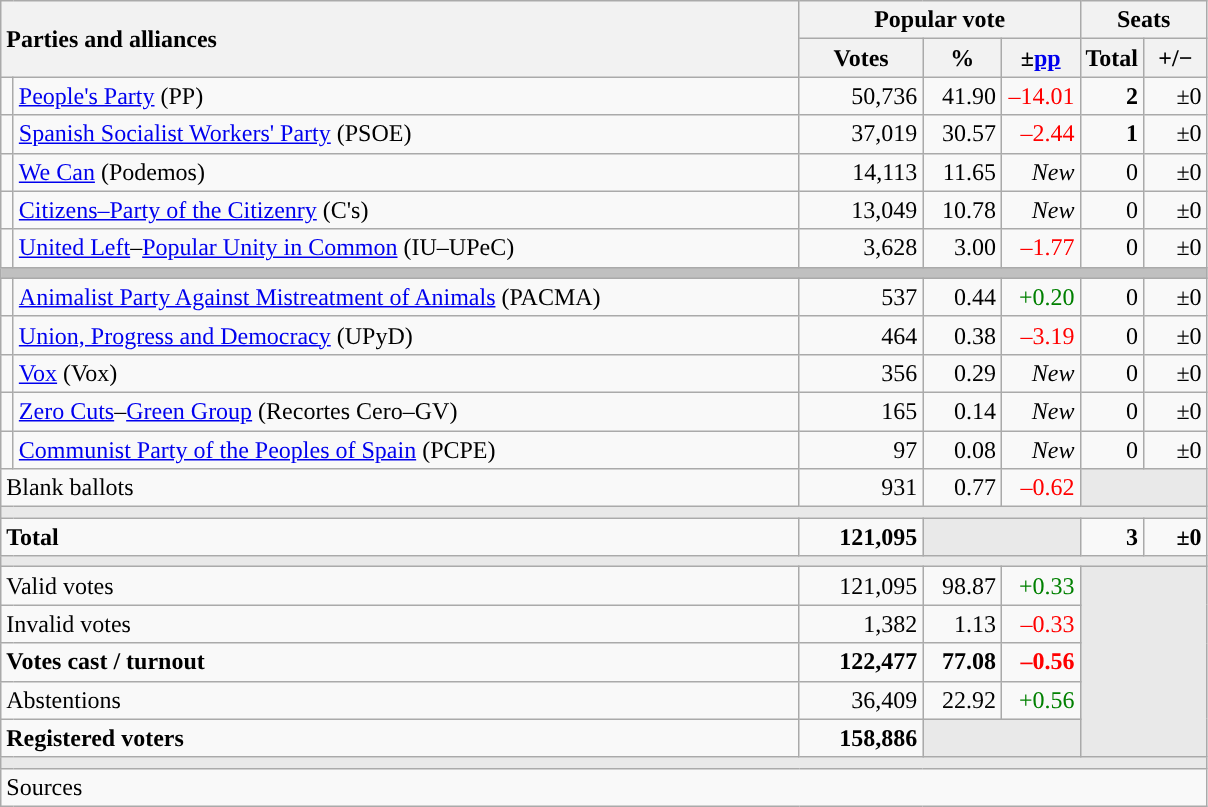<table class="wikitable" style="text-align:right;">
<tr>
<th style="text-align:left;" rowspan="2" colspan="2" width="525">Parties and alliances</th>
<th colspan="3">Popular vote</th>
<th colspan="2">Seats</th>
</tr>
<tr>
<th width="75">Votes</th>
<th width="45">%</th>
<th width="45">±<a href='#'>pp</a></th>
<th width="35">Total</th>
<th width="35">+/−</th>
</tr>
<tr>
<td width="1" style="color:inherit;background:"></td>
<td align="left"><a href='#'>People's Party</a> (PP)</td>
<td>50,736</td>
<td>41.90</td>
<td style="color:red;">–14.01</td>
<td><strong>2</strong></td>
<td>±0</td>
</tr>
<tr>
<td style="color:inherit;background:"></td>
<td align="left"><a href='#'>Spanish Socialist Workers' Party</a> (PSOE)</td>
<td>37,019</td>
<td>30.57</td>
<td style="color:red;">–2.44</td>
<td><strong>1</strong></td>
<td>±0</td>
</tr>
<tr>
<td style="color:inherit;background:"></td>
<td align="left"><a href='#'>We Can</a> (Podemos)</td>
<td>14,113</td>
<td>11.65</td>
<td><em>New</em></td>
<td>0</td>
<td>±0</td>
</tr>
<tr>
<td style="color:inherit;background:"></td>
<td align="left"><a href='#'>Citizens–Party of the Citizenry</a> (C's)</td>
<td>13,049</td>
<td>10.78</td>
<td><em>New</em></td>
<td>0</td>
<td>±0</td>
</tr>
<tr>
<td style="color:inherit;background:"></td>
<td align="left"><a href='#'>United Left</a>–<a href='#'>Popular Unity in Common</a> (IU–UPeC)</td>
<td>3,628</td>
<td>3.00</td>
<td style="color:red;">–1.77</td>
<td>0</td>
<td>±0</td>
</tr>
<tr>
<td colspan="7" bgcolor="#C0C0C0"></td>
</tr>
<tr>
<td style="color:inherit;background:"></td>
<td align="left"><a href='#'>Animalist Party Against Mistreatment of Animals</a> (PACMA)</td>
<td>537</td>
<td>0.44</td>
<td style="color:green;">+0.20</td>
<td>0</td>
<td>±0</td>
</tr>
<tr>
<td style="color:inherit;background:"></td>
<td align="left"><a href='#'>Union, Progress and Democracy</a> (UPyD)</td>
<td>464</td>
<td>0.38</td>
<td style="color:red;">–3.19</td>
<td>0</td>
<td>±0</td>
</tr>
<tr>
<td style="color:inherit;background:"></td>
<td align="left"><a href='#'>Vox</a> (Vox)</td>
<td>356</td>
<td>0.29</td>
<td><em>New</em></td>
<td>0</td>
<td>±0</td>
</tr>
<tr>
<td style="color:inherit;background:"></td>
<td align="left"><a href='#'>Zero Cuts</a>–<a href='#'>Green Group</a> (Recortes Cero–GV)</td>
<td>165</td>
<td>0.14</td>
<td><em>New</em></td>
<td>0</td>
<td>±0</td>
</tr>
<tr>
<td style="color:inherit;background:"></td>
<td align="left"><a href='#'>Communist Party of the Peoples of Spain</a> (PCPE)</td>
<td>97</td>
<td>0.08</td>
<td><em>New</em></td>
<td>0</td>
<td>±0</td>
</tr>
<tr>
<td align="left" colspan="2">Blank ballots</td>
<td>931</td>
<td>0.77</td>
<td style="color:red;">–0.62</td>
<td bgcolor="#E9E9E9" colspan="2"></td>
</tr>
<tr>
<td colspan="7" bgcolor="#E9E9E9"></td>
</tr>
<tr style="font-weight:bold;">
<td align="left" colspan="2">Total</td>
<td>121,095</td>
<td bgcolor="#E9E9E9" colspan="2"></td>
<td>3</td>
<td>±0</td>
</tr>
<tr>
<td colspan="7" bgcolor="#E9E9E9"></td>
</tr>
<tr>
<td align="left" colspan="2">Valid votes</td>
<td>121,095</td>
<td>98.87</td>
<td style="color:green;">+0.33</td>
<td bgcolor="#E9E9E9" colspan="2" rowspan="5"></td>
</tr>
<tr>
<td align="left" colspan="2">Invalid votes</td>
<td>1,382</td>
<td>1.13</td>
<td style="color:red;">–0.33</td>
</tr>
<tr style="font-weight:bold;">
<td align="left" colspan="2">Votes cast / turnout</td>
<td>122,477</td>
<td>77.08</td>
<td style="color:red;">–0.56</td>
</tr>
<tr>
<td align="left" colspan="2">Abstentions</td>
<td>36,409</td>
<td>22.92</td>
<td style="color:green;">+0.56</td>
</tr>
<tr style="font-weight:bold;">
<td align="left" colspan="2">Registered voters</td>
<td>158,886</td>
<td bgcolor="#E9E9E9" colspan="2"></td>
</tr>
<tr>
<td colspan="7" bgcolor="#E9E9E9"></td>
</tr>
<tr>
<td align="left" colspan="7">Sources</td>
</tr>
</table>
